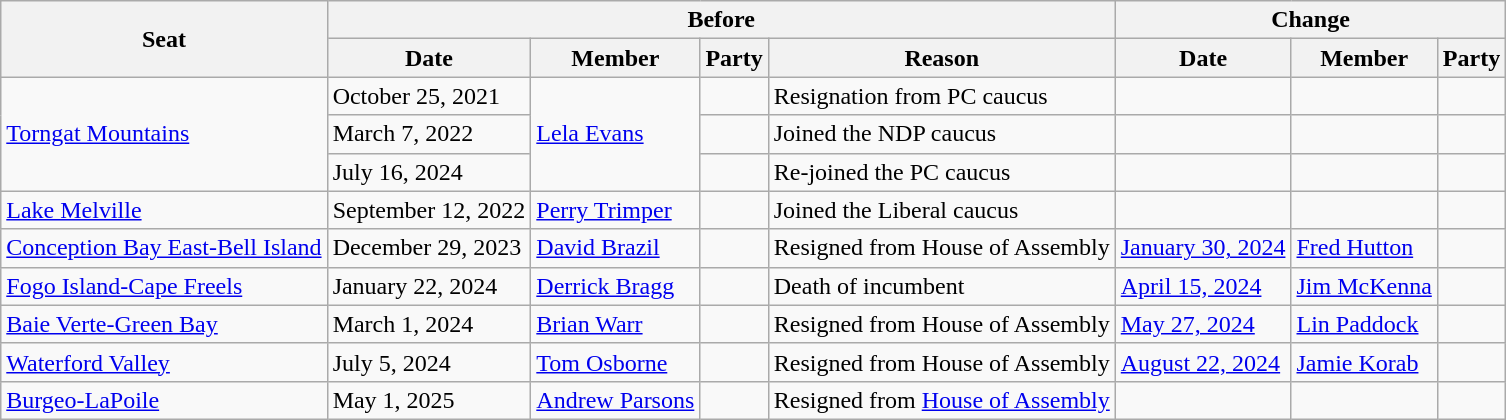<table class="wikitable plainrowheaders" style="border: none;">
<tr>
<th rowspan="2">Seat</th>
<th colspan="4">Before</th>
<th colspan="3">Change</th>
</tr>
<tr>
<th>Date</th>
<th>Member</th>
<th>Party</th>
<th>Reason</th>
<th>Date</th>
<th>Member</th>
<th>Party</th>
</tr>
<tr>
<td rowspan="3"><a href='#'>Torngat Mountains</a></td>
<td>October 25, 2021</td>
<td rowspan="3"><a href='#'>Lela Evans</a></td>
<td></td>
<td>Resignation from PC caucus</td>
<td></td>
<td></td>
<td></td>
</tr>
<tr>
<td>March 7, 2022</td>
<td></td>
<td>Joined the NDP caucus</td>
<td></td>
<td></td>
<td></td>
</tr>
<tr>
<td>July 16, 2024</td>
<td></td>
<td>Re-joined the PC caucus</td>
<td></td>
<td></td>
<td></td>
</tr>
<tr>
<td><a href='#'>Lake Melville</a></td>
<td>September 12, 2022</td>
<td><a href='#'>Perry Trimper</a></td>
<td></td>
<td>Joined the Liberal caucus</td>
<td></td>
<td></td>
<td></td>
</tr>
<tr>
<td><a href='#'>Conception Bay East-Bell Island</a></td>
<td>December 29, 2023</td>
<td><a href='#'>David Brazil</a></td>
<td></td>
<td>Resigned from House of Assembly</td>
<td><a href='#'>January 30, 2024</a></td>
<td><a href='#'>Fred Hutton</a></td>
<td></td>
</tr>
<tr>
<td><a href='#'>Fogo Island-Cape Freels</a></td>
<td>January 22, 2024</td>
<td><a href='#'>Derrick Bragg</a></td>
<td></td>
<td>Death of incumbent</td>
<td><a href='#'>April 15, 2024</a></td>
<td><a href='#'>Jim McKenna</a></td>
<td></td>
</tr>
<tr>
<td><a href='#'>Baie Verte-Green Bay</a></td>
<td>March 1, 2024</td>
<td><a href='#'>Brian Warr</a></td>
<td></td>
<td>Resigned from House of Assembly</td>
<td><a href='#'>May 27, 2024</a></td>
<td><a href='#'>Lin Paddock</a></td>
<td></td>
</tr>
<tr>
<td><a href='#'>Waterford Valley</a></td>
<td>July 5, 2024</td>
<td><a href='#'>Tom Osborne</a></td>
<td></td>
<td>Resigned from House of Assembly</td>
<td><a href='#'>August 22, 2024</a></td>
<td><a href='#'>Jamie Korab</a></td>
<td></td>
</tr>
<tr>
<td><a href='#'>Burgeo-LaPoile</a></td>
<td>May 1, 2025</td>
<td><a href='#'> Andrew Parsons</a></td>
<td></td>
<td>Resigned from <a href='#'> House of Assembly</a></td>
<td></td>
<td></td>
<td></td>
</tr>
</table>
